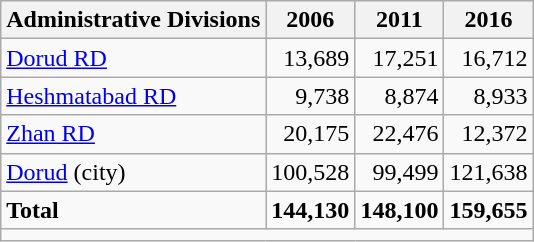<table class="wikitable">
<tr>
<th>Administrative Divisions</th>
<th>2006</th>
<th>2011</th>
<th>2016</th>
</tr>
<tr>
<td><a href='#'>Dorud RD</a></td>
<td style="text-align: right;">13,689</td>
<td style="text-align: right;">17,251</td>
<td style="text-align: right;">16,712</td>
</tr>
<tr>
<td><a href='#'>Heshmatabad RD</a></td>
<td style="text-align: right;">9,738</td>
<td style="text-align: right;">8,874</td>
<td style="text-align: right;">8,933</td>
</tr>
<tr>
<td><a href='#'>Zhan RD</a></td>
<td style="text-align: right;">20,175</td>
<td style="text-align: right;">22,476</td>
<td style="text-align: right;">12,372</td>
</tr>
<tr>
<td><a href='#'>Dorud</a> (city)</td>
<td style="text-align: right;">100,528</td>
<td style="text-align: right;">99,499</td>
<td style="text-align: right;">121,638</td>
</tr>
<tr>
<td><strong>Total</strong></td>
<td style="text-align: right;"><strong>144,130</strong></td>
<td style="text-align: right;"><strong>148,100</strong></td>
<td style="text-align: right;"><strong>159,655</strong></td>
</tr>
<tr>
<td colspan=4></td>
</tr>
</table>
